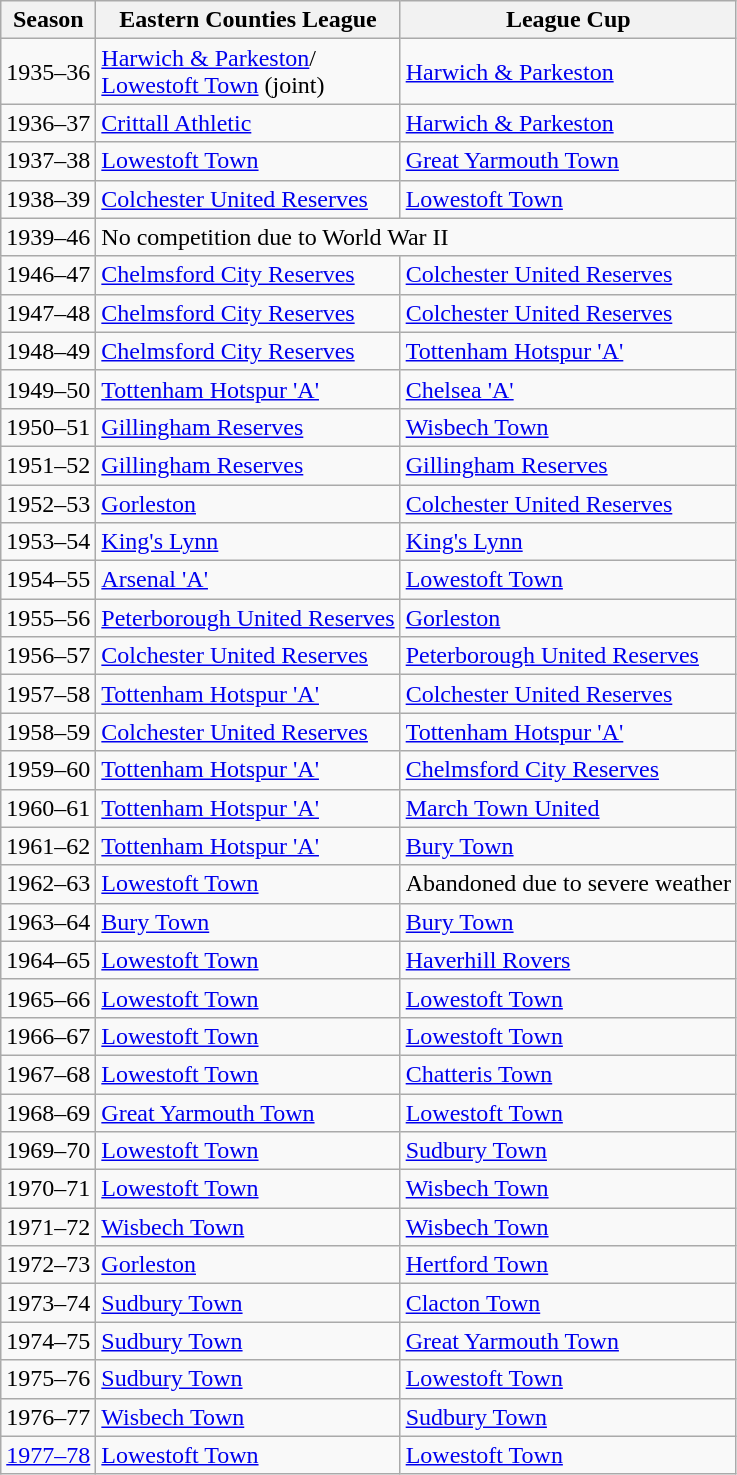<table class=wikitable>
<tr>
<th>Season</th>
<th>Eastern Counties League</th>
<th>League Cup</th>
</tr>
<tr>
<td>1935–36</td>
<td><a href='#'>Harwich & Parkeston</a>/<br><a href='#'>Lowestoft Town</a> (joint)</td>
<td><a href='#'>Harwich & Parkeston</a></td>
</tr>
<tr>
<td>1936–37</td>
<td><a href='#'>Crittall Athletic</a></td>
<td><a href='#'>Harwich & Parkeston</a></td>
</tr>
<tr>
<td>1937–38</td>
<td><a href='#'>Lowestoft Town</a></td>
<td><a href='#'>Great Yarmouth Town</a></td>
</tr>
<tr>
<td>1938–39</td>
<td><a href='#'>Colchester United Reserves</a></td>
<td><a href='#'>Lowestoft Town</a></td>
</tr>
<tr>
<td>1939–46</td>
<td colspan=2>No competition due to World War II</td>
</tr>
<tr>
<td>1946–47</td>
<td><a href='#'>Chelmsford City Reserves</a></td>
<td><a href='#'>Colchester United Reserves</a></td>
</tr>
<tr>
<td>1947–48</td>
<td><a href='#'>Chelmsford City Reserves</a></td>
<td><a href='#'>Colchester United Reserves</a></td>
</tr>
<tr>
<td>1948–49</td>
<td><a href='#'>Chelmsford City Reserves</a></td>
<td><a href='#'>Tottenham Hotspur 'A'</a></td>
</tr>
<tr>
<td>1949–50</td>
<td><a href='#'>Tottenham Hotspur 'A'</a></td>
<td><a href='#'>Chelsea 'A'</a></td>
</tr>
<tr>
<td>1950–51</td>
<td><a href='#'>Gillingham Reserves</a></td>
<td><a href='#'>Wisbech Town</a></td>
</tr>
<tr>
<td>1951–52</td>
<td><a href='#'>Gillingham Reserves</a></td>
<td><a href='#'>Gillingham Reserves</a></td>
</tr>
<tr>
<td>1952–53</td>
<td><a href='#'>Gorleston</a></td>
<td><a href='#'>Colchester United Reserves</a></td>
</tr>
<tr>
<td>1953–54</td>
<td><a href='#'>King's Lynn</a></td>
<td><a href='#'>King's Lynn</a></td>
</tr>
<tr>
<td>1954–55</td>
<td><a href='#'>Arsenal 'A'</a></td>
<td><a href='#'>Lowestoft Town</a></td>
</tr>
<tr>
<td>1955–56</td>
<td><a href='#'>Peterborough United Reserves</a></td>
<td><a href='#'>Gorleston</a></td>
</tr>
<tr>
<td>1956–57</td>
<td><a href='#'>Colchester United Reserves</a></td>
<td><a href='#'>Peterborough United Reserves</a></td>
</tr>
<tr>
<td>1957–58</td>
<td><a href='#'>Tottenham Hotspur 'A'</a></td>
<td><a href='#'>Colchester United Reserves</a></td>
</tr>
<tr>
<td>1958–59</td>
<td><a href='#'>Colchester United Reserves</a></td>
<td><a href='#'>Tottenham Hotspur 'A'</a></td>
</tr>
<tr>
<td>1959–60</td>
<td><a href='#'>Tottenham Hotspur 'A'</a></td>
<td><a href='#'>Chelmsford City Reserves</a></td>
</tr>
<tr>
<td>1960–61</td>
<td><a href='#'>Tottenham Hotspur 'A'</a></td>
<td><a href='#'>March Town United</a></td>
</tr>
<tr>
<td>1961–62</td>
<td><a href='#'>Tottenham Hotspur 'A'</a></td>
<td><a href='#'>Bury Town</a></td>
</tr>
<tr>
<td>1962–63</td>
<td><a href='#'>Lowestoft Town</a></td>
<td>Abandoned due to severe weather</td>
</tr>
<tr>
<td>1963–64</td>
<td><a href='#'>Bury Town</a></td>
<td><a href='#'>Bury Town</a></td>
</tr>
<tr>
<td>1964–65</td>
<td><a href='#'>Lowestoft Town</a></td>
<td><a href='#'>Haverhill Rovers</a></td>
</tr>
<tr>
<td>1965–66</td>
<td><a href='#'>Lowestoft Town</a></td>
<td><a href='#'>Lowestoft Town</a></td>
</tr>
<tr>
<td>1966–67</td>
<td><a href='#'>Lowestoft Town</a></td>
<td><a href='#'>Lowestoft Town</a></td>
</tr>
<tr>
<td>1967–68</td>
<td><a href='#'>Lowestoft Town</a></td>
<td><a href='#'>Chatteris Town</a></td>
</tr>
<tr>
<td>1968–69</td>
<td><a href='#'>Great Yarmouth Town</a></td>
<td><a href='#'>Lowestoft Town</a></td>
</tr>
<tr>
<td>1969–70</td>
<td><a href='#'>Lowestoft Town</a></td>
<td><a href='#'>Sudbury Town</a></td>
</tr>
<tr>
<td>1970–71</td>
<td><a href='#'>Lowestoft Town</a></td>
<td><a href='#'>Wisbech Town</a></td>
</tr>
<tr>
<td>1971–72</td>
<td><a href='#'>Wisbech Town</a></td>
<td><a href='#'>Wisbech Town</a></td>
</tr>
<tr>
<td>1972–73</td>
<td><a href='#'>Gorleston</a></td>
<td><a href='#'>Hertford Town</a></td>
</tr>
<tr>
<td>1973–74</td>
<td><a href='#'>Sudbury Town</a></td>
<td><a href='#'>Clacton Town</a></td>
</tr>
<tr>
<td>1974–75</td>
<td><a href='#'>Sudbury Town</a></td>
<td><a href='#'>Great Yarmouth Town</a></td>
</tr>
<tr>
<td>1975–76</td>
<td><a href='#'>Sudbury Town</a></td>
<td><a href='#'>Lowestoft Town</a></td>
</tr>
<tr>
<td>1976–77</td>
<td><a href='#'>Wisbech Town</a></td>
<td><a href='#'>Sudbury Town</a></td>
</tr>
<tr>
<td><a href='#'>1977–78</a></td>
<td><a href='#'>Lowestoft Town</a></td>
<td><a href='#'>Lowestoft Town</a></td>
</tr>
</table>
